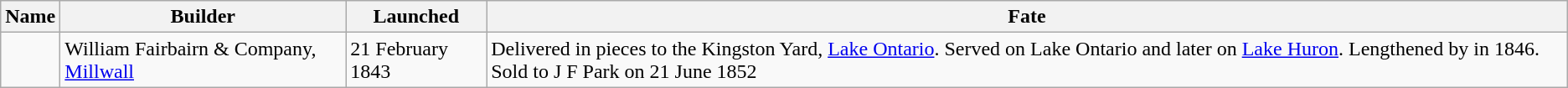<table class="wikitable" style="text-align:left">
<tr>
<th>Name</th>
<th>Builder</th>
<th>Launched</th>
<th>Fate</th>
</tr>
<tr>
<td></td>
<td>William Fairbairn & Company, <a href='#'>Millwall</a></td>
<td>21 February 1843</td>
<td>Delivered in pieces to the Kingston Yard, <a href='#'>Lake Ontario</a>. Served on Lake Ontario and later on <a href='#'>Lake Huron</a>. Lengthened by  in 1846. Sold to J F Park on 21 June 1852</td>
</tr>
</table>
